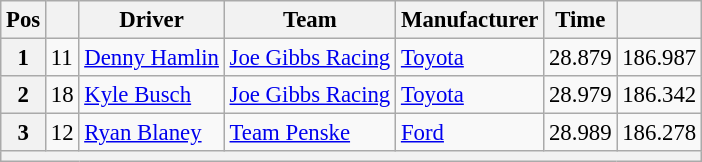<table class="wikitable" style="font-size:95%">
<tr>
<th>Pos</th>
<th></th>
<th>Driver</th>
<th>Team</th>
<th>Manufacturer</th>
<th>Time</th>
<th></th>
</tr>
<tr>
<th>1</th>
<td>11</td>
<td><a href='#'>Denny Hamlin</a></td>
<td><a href='#'>Joe Gibbs Racing</a></td>
<td><a href='#'>Toyota</a></td>
<td>28.879</td>
<td>186.987</td>
</tr>
<tr>
<th>2</th>
<td>18</td>
<td><a href='#'>Kyle Busch</a></td>
<td><a href='#'>Joe Gibbs Racing</a></td>
<td><a href='#'>Toyota</a></td>
<td>28.979</td>
<td>186.342</td>
</tr>
<tr>
<th>3</th>
<td>12</td>
<td><a href='#'>Ryan Blaney</a></td>
<td><a href='#'>Team Penske</a></td>
<td><a href='#'>Ford</a></td>
<td>28.989</td>
<td>186.278</td>
</tr>
<tr>
<th colspan="7"></th>
</tr>
</table>
